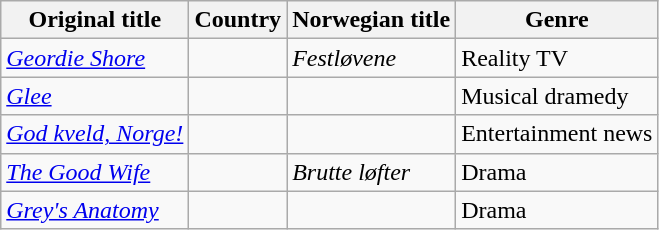<table class="wikitable">
<tr>
<th>Original title</th>
<th>Country</th>
<th>Norwegian title</th>
<th>Genre</th>
</tr>
<tr>
<td><em><a href='#'>Geordie Shore</a></em></td>
<td></td>
<td><em>Festløvene</em></td>
<td>Reality TV</td>
</tr>
<tr>
<td><em><a href='#'>Glee</a></em></td>
<td></td>
<td></td>
<td>Musical dramedy</td>
</tr>
<tr>
<td><em><a href='#'>God kveld, Norge!</a></em></td>
<td></td>
<td></td>
<td>Entertainment news</td>
</tr>
<tr>
<td><em><a href='#'>The Good Wife</a></em></td>
<td></td>
<td><em>Brutte løfter</em></td>
<td>Drama</td>
</tr>
<tr>
<td><em><a href='#'>Grey's Anatomy</a></em></td>
<td></td>
<td></td>
<td>Drama</td>
</tr>
</table>
